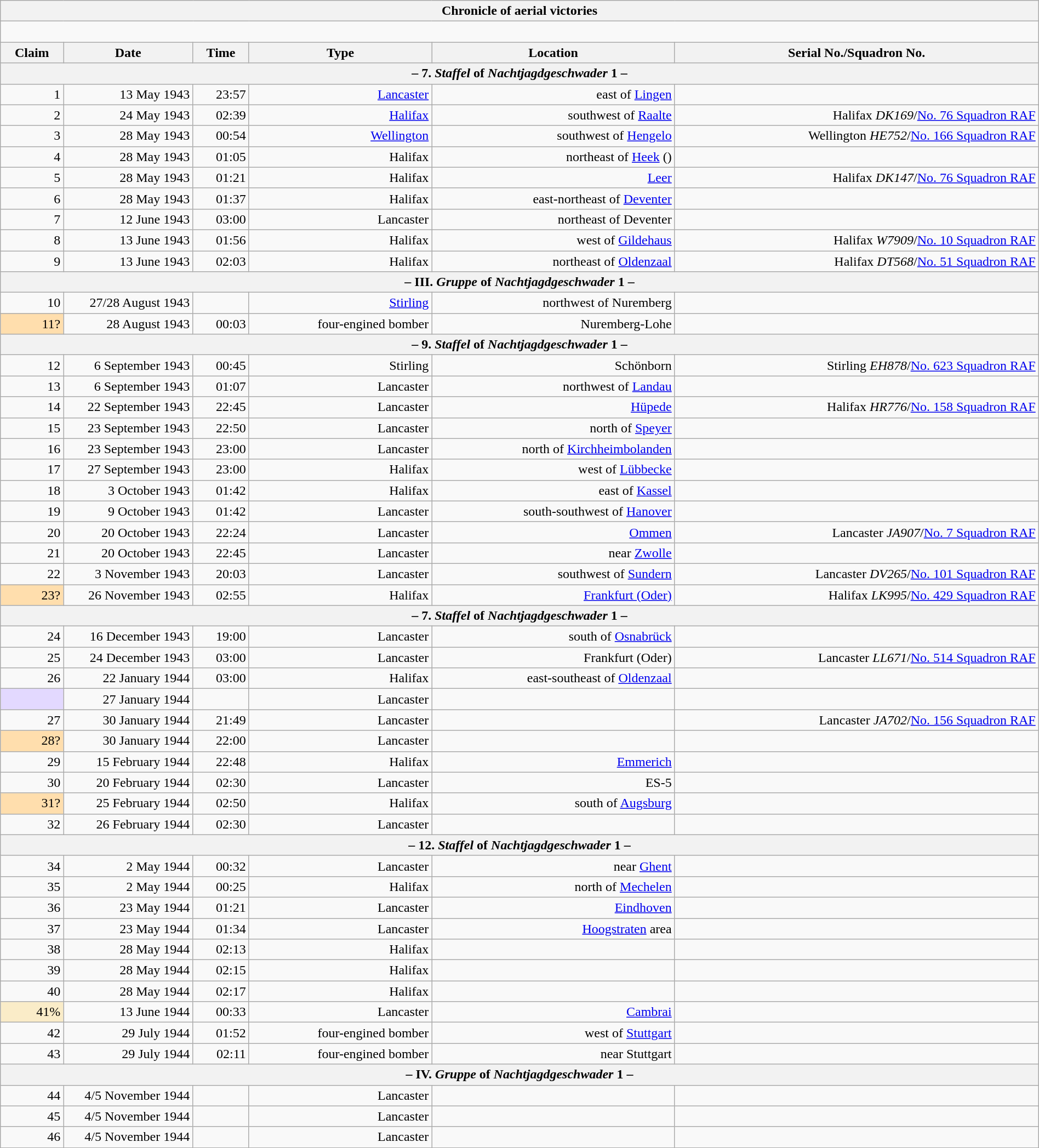<table class="wikitable plainrowheaders collapsible" style="margin-left: auto; margin-right: auto; border: none; text-align:right; width: 100%;">
<tr>
<th colspan="6">Chronicle of aerial victories</th>
</tr>
<tr>
<td colspan="6" style="text-align: left;"><br>

</td>
</tr>
<tr>
<th scope="col">Claim</th>
<th scope="col" style="width:150px">Date</th>
<th scope="col">Time</th>
<th scope="col">Type</th>
<th scope="col">Location</th>
<th scope="col">Serial No./Squadron No.</th>
</tr>
<tr>
<th colspan="6">– 7. <em>Staffel</em> of <em>Nachtjagdgeschwader</em> 1 –</th>
</tr>
<tr>
<td>1</td>
<td>13 May 1943</td>
<td>23:57</td>
<td><a href='#'>Lancaster</a></td>
<td> east of <a href='#'>Lingen</a></td>
<td></td>
</tr>
<tr>
<td>2</td>
<td>24 May 1943</td>
<td>02:39</td>
<td><a href='#'>Halifax</a></td>
<td> southwest of <a href='#'>Raalte</a></td>
<td>Halifax <em>DK169</em>/<a href='#'>No. 76 Squadron RAF</a></td>
</tr>
<tr>
<td>3</td>
<td>28 May 1943</td>
<td>00:54</td>
<td><a href='#'>Wellington</a></td>
<td> southwest of <a href='#'>Hengelo</a></td>
<td>Wellington <em>HE752</em>/<a href='#'>No. 166 Squadron RAF</a></td>
</tr>
<tr>
<td>4</td>
<td>28 May 1943</td>
<td>01:05</td>
<td>Halifax</td>
<td> northeast of <a href='#'>Heek</a> ()</td>
<td></td>
</tr>
<tr>
<td>5</td>
<td>28 May 1943</td>
<td>01:21</td>
<td>Halifax</td>
<td><a href='#'>Leer</a></td>
<td>Halifax <em>DK147</em>/<a href='#'>No. 76 Squadron RAF</a></td>
</tr>
<tr>
<td>6</td>
<td>28 May 1943</td>
<td>01:37</td>
<td>Halifax</td>
<td> east-northeast of <a href='#'>Deventer</a></td>
<td></td>
</tr>
<tr>
<td>7</td>
<td>12 June 1943</td>
<td>03:00</td>
<td>Lancaster</td>
<td> northeast of Deventer</td>
<td></td>
</tr>
<tr>
<td>8</td>
<td>13 June 1943</td>
<td>01:56</td>
<td>Halifax</td>
<td> west of <a href='#'>Gildehaus</a></td>
<td>Halifax <em>W7909</em>/<a href='#'>No. 10 Squadron RAF</a></td>
</tr>
<tr>
<td>9</td>
<td>13 June 1943</td>
<td>02:03</td>
<td>Halifax</td>
<td>northeast of <a href='#'>Oldenzaal</a></td>
<td>Halifax <em>DT568</em>/<a href='#'>No. 51 Squadron RAF</a></td>
</tr>
<tr>
<th colspan="6">– III. <em>Gruppe</em> of <em>Nachtjagdgeschwader</em> 1 –</th>
</tr>
<tr>
<td>10</td>
<td>27/28 August 1943</td>
<td></td>
<td><a href='#'>Stirling</a></td>
<td> northwest of Nuremberg</td>
<td></td>
</tr>
<tr>
<td style="background:#ffdead">11?</td>
<td>28 August 1943</td>
<td>00:03</td>
<td>four-engined bomber</td>
<td>Nuremberg-Lohe</td>
<td></td>
</tr>
<tr>
<th colspan="6">– 9. <em>Staffel</em> of <em>Nachtjagdgeschwader</em> 1 –</th>
</tr>
<tr>
<td>12</td>
<td>6 September 1943</td>
<td>00:45</td>
<td>Stirling</td>
<td>Schönborn</td>
<td>Stirling <em>EH878</em>/<a href='#'>No. 623 Squadron RAF</a></td>
</tr>
<tr>
<td>13</td>
<td>6 September 1943</td>
<td>01:07</td>
<td>Lancaster</td>
<td> northwest of <a href='#'>Landau</a></td>
<td></td>
</tr>
<tr>
<td>14</td>
<td>22 September 1943</td>
<td>22:45</td>
<td>Lancaster</td>
<td><a href='#'>Hüpede</a></td>
<td>Halifax <em>HR776</em>/<a href='#'>No. 158 Squadron RAF</a></td>
</tr>
<tr>
<td>15</td>
<td>23 September 1943</td>
<td>22:50</td>
<td>Lancaster</td>
<td> north of <a href='#'>Speyer</a></td>
<td></td>
</tr>
<tr>
<td>16</td>
<td>23 September 1943</td>
<td>23:00</td>
<td>Lancaster</td>
<td> north of <a href='#'>Kirchheimbolanden</a></td>
<td></td>
</tr>
<tr>
<td>17</td>
<td>27 September 1943</td>
<td>23:00</td>
<td>Halifax</td>
<td>west of <a href='#'>Lübbecke</a></td>
<td></td>
</tr>
<tr>
<td>18</td>
<td>3 October 1943</td>
<td>01:42</td>
<td>Halifax</td>
<td> east of <a href='#'>Kassel</a></td>
<td></td>
</tr>
<tr>
<td>19</td>
<td>9 October 1943</td>
<td>01:42</td>
<td>Lancaster</td>
<td>south-southwest of <a href='#'>Hanover</a></td>
<td></td>
</tr>
<tr>
<td>20</td>
<td>20 October 1943</td>
<td>22:24</td>
<td>Lancaster</td>
<td><a href='#'>Ommen</a></td>
<td>Lancaster <em>JA907</em>/<a href='#'>No. 7 Squadron RAF</a></td>
</tr>
<tr>
<td>21</td>
<td>20 October 1943</td>
<td>22:45</td>
<td>Lancaster</td>
<td>near <a href='#'>Zwolle</a></td>
<td></td>
</tr>
<tr>
<td>22</td>
<td>3 November 1943</td>
<td>20:03</td>
<td>Lancaster</td>
<td>southwest of <a href='#'>Sundern</a></td>
<td>Lancaster <em>DV265</em>/<a href='#'>No. 101 Squadron RAF</a></td>
</tr>
<tr>
<td style="background:#ffdead">23?</td>
<td>26 November 1943</td>
<td>02:55</td>
<td>Halifax</td>
<td><a href='#'>Frankfurt (Oder)</a></td>
<td>Halifax <em>LK995</em>/<a href='#'>No. 429 Squadron RAF</a></td>
</tr>
<tr>
<th colspan="6">– 7. <em>Staffel</em> of <em>Nachtjagdgeschwader</em> 1 –</th>
</tr>
<tr>
<td>24</td>
<td>16 December 1943</td>
<td>19:00</td>
<td>Lancaster</td>
<td>south of <a href='#'>Osnabrück</a></td>
<td></td>
</tr>
<tr>
<td>25</td>
<td>24 December 1943</td>
<td>03:00</td>
<td>Lancaster</td>
<td>Frankfurt (Oder)</td>
<td>Lancaster <em>LL671</em>/<a href='#'>No. 514 Squadron RAF</a></td>
</tr>
<tr>
<td>26</td>
<td>22 January 1944</td>
<td>03:00</td>
<td>Halifax</td>
<td> east-southeast of <a href='#'>Oldenzaal</a></td>
<td></td>
</tr>
<tr>
<td style="background:#e3d9ff;"></td>
<td>27 January 1944</td>
<td></td>
<td>Lancaster</td>
<td></td>
<td></td>
</tr>
<tr>
<td>27</td>
<td>30 January 1944</td>
<td>21:49</td>
<td>Lancaster</td>
<td></td>
<td>Lancaster <em>JA702</em>/<a href='#'>No. 156 Squadron RAF</a></td>
</tr>
<tr>
<td style="background:#ffdead">28?</td>
<td>30 January 1944</td>
<td>22:00</td>
<td>Lancaster</td>
<td></td>
<td></td>
</tr>
<tr>
<td>29</td>
<td>15 February 1944</td>
<td>22:48</td>
<td>Halifax</td>
<td><a href='#'>Emmerich</a></td>
<td></td>
</tr>
<tr>
<td>30</td>
<td>20 February 1944</td>
<td>02:30</td>
<td>Lancaster</td>
<td>ES-5</td>
<td></td>
</tr>
<tr>
<td style="background:#ffdead">31?</td>
<td>25 February 1944</td>
<td>02:50</td>
<td>Halifax</td>
<td>south of <a href='#'>Augsburg</a></td>
<td></td>
</tr>
<tr>
<td>32</td>
<td>26 February 1944</td>
<td>02:30</td>
<td>Lancaster</td>
<td></td>
<td></td>
</tr>
<tr>
<th colspan="6">– 12. <em>Staffel</em> of <em>Nachtjagdgeschwader</em> 1 –</th>
</tr>
<tr>
<td>34</td>
<td>2 May 1944</td>
<td>00:32</td>
<td>Lancaster</td>
<td>near <a href='#'>Ghent</a></td>
<td></td>
</tr>
<tr>
<td>35</td>
<td>2 May 1944</td>
<td>00:25</td>
<td>Halifax</td>
<td> north of <a href='#'>Mechelen</a></td>
<td></td>
</tr>
<tr>
<td>36</td>
<td>23 May 1944</td>
<td>01:21</td>
<td>Lancaster</td>
<td><a href='#'>Eindhoven</a></td>
<td></td>
</tr>
<tr>
<td>37</td>
<td>23 May 1944</td>
<td>01:34</td>
<td>Lancaster</td>
<td><a href='#'>Hoogstraten</a> area</td>
<td></td>
</tr>
<tr>
<td>38</td>
<td>28 May 1944</td>
<td>02:13</td>
<td>Halifax</td>
<td></td>
<td></td>
</tr>
<tr>
<td>39</td>
<td>28 May 1944</td>
<td>02:15</td>
<td>Halifax</td>
<td></td>
<td></td>
</tr>
<tr>
<td>40</td>
<td>28 May 1944</td>
<td>02:17</td>
<td>Halifax</td>
<td></td>
<td></td>
</tr>
<tr>
<td style="background:#faecc8">41%</td>
<td>13 June 1944</td>
<td>00:33</td>
<td>Lancaster</td>
<td><a href='#'>Cambrai</a></td>
<td></td>
</tr>
<tr>
<td>42</td>
<td>29 July 1944</td>
<td>01:52</td>
<td>four-engined bomber</td>
<td> west of <a href='#'>Stuttgart</a></td>
<td></td>
</tr>
<tr>
<td>43</td>
<td>29 July 1944</td>
<td>02:11</td>
<td>four-engined bomber</td>
<td>near Stuttgart</td>
<td></td>
</tr>
<tr>
<th colspan="6">– IV. <em>Gruppe</em> of <em>Nachtjagdgeschwader</em> 1 –</th>
</tr>
<tr>
<td>44</td>
<td>4/5 November 1944</td>
<td></td>
<td>Lancaster</td>
<td></td>
<td></td>
</tr>
<tr>
<td>45</td>
<td>4/5 November 1944</td>
<td></td>
<td>Lancaster</td>
<td></td>
<td></td>
</tr>
<tr>
<td>46</td>
<td>4/5 November 1944</td>
<td></td>
<td>Lancaster</td>
<td></td>
<td></td>
</tr>
</table>
